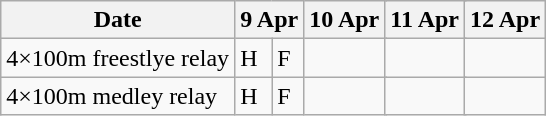<table class="wikitable swimming-schedule">
<tr>
<th scope="row">Date</th>
<th scope="col" colspan="2">9 Apr</th>
<th scope="col" colspan="2">10 Apr</th>
<th scope="col" colspan="2">11 Apr</th>
<th scope="col" colspan="2">12 Apr</th>
</tr>
<tr>
<td class="event">4×100m freestlye relay</td>
<td class="heats">H</td>
<td class="final">F</td>
<td colspan=2></td>
<td colspan=2></td>
<td colspan=2></td>
</tr>
<tr>
<td class="event">4×100m medley relay</td>
<td class="heats">H</td>
<td class="final">F</td>
<td colspan=2></td>
<td colspan=2></td>
<td colspan=2></td>
</tr>
</table>
